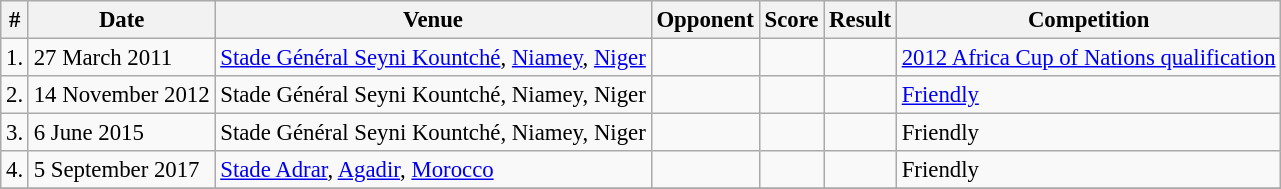<table class="wikitable" style="font-size:95%;">
<tr>
<th>#</th>
<th>Date</th>
<th>Venue</th>
<th>Opponent</th>
<th>Score</th>
<th>Result</th>
<th>Competition</th>
</tr>
<tr>
<td>1.</td>
<td>27 March 2011</td>
<td><a href='#'>Stade Général Seyni Kountché</a>, <a href='#'>Niamey</a>, <a href='#'>Niger</a></td>
<td></td>
<td></td>
<td></td>
<td><a href='#'>2012 Africa Cup of Nations qualification</a></td>
</tr>
<tr>
<td>2.</td>
<td>14 November 2012</td>
<td>Stade Général Seyni Kountché, Niamey, Niger</td>
<td></td>
<td></td>
<td></td>
<td><a href='#'>Friendly</a></td>
</tr>
<tr>
<td>3.</td>
<td>6 June 2015</td>
<td>Stade Général Seyni Kountché, Niamey, Niger</td>
<td></td>
<td></td>
<td></td>
<td>Friendly</td>
</tr>
<tr>
<td>4.</td>
<td>5 September 2017</td>
<td><a href='#'>Stade Adrar</a>, <a href='#'>Agadir</a>, <a href='#'>Morocco</a></td>
<td></td>
<td></td>
<td></td>
<td>Friendly</td>
</tr>
<tr>
</tr>
</table>
